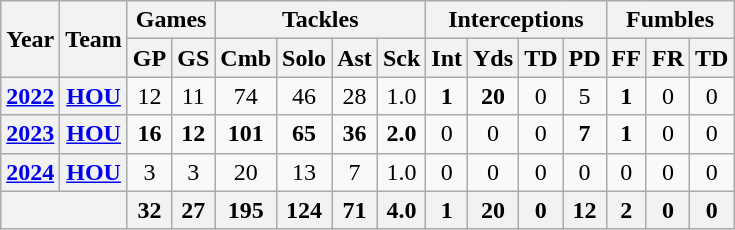<table class="wikitable" style="text-align:center;">
<tr>
<th rowspan="2">Year</th>
<th rowspan="2">Team</th>
<th colspan="2">Games</th>
<th colspan="4">Tackles</th>
<th colspan="4">Interceptions</th>
<th colspan="3">Fumbles</th>
</tr>
<tr>
<th>GP</th>
<th>GS</th>
<th>Cmb</th>
<th>Solo</th>
<th>Ast</th>
<th>Sck</th>
<th>Int</th>
<th>Yds</th>
<th>TD</th>
<th>PD</th>
<th>FF</th>
<th>FR</th>
<th>TD</th>
</tr>
<tr>
<th><a href='#'>2022</a></th>
<th><a href='#'>HOU</a></th>
<td>12</td>
<td>11</td>
<td>74</td>
<td>46</td>
<td>28</td>
<td>1.0</td>
<td><strong>1</strong></td>
<td><strong>20</strong></td>
<td>0</td>
<td>5</td>
<td><strong>1</strong></td>
<td>0</td>
<td>0</td>
</tr>
<tr>
<th><a href='#'>2023</a></th>
<th><a href='#'>HOU</a></th>
<td><strong>16</strong></td>
<td><strong>12</strong></td>
<td><strong>101</strong></td>
<td><strong>65</strong></td>
<td><strong>36</strong></td>
<td><strong>2.0</strong></td>
<td>0</td>
<td>0</td>
<td>0</td>
<td><strong>7</strong></td>
<td><strong>1</strong></td>
<td>0</td>
<td>0</td>
</tr>
<tr>
<th><a href='#'>2024</a></th>
<th><a href='#'>HOU</a></th>
<td>3</td>
<td>3</td>
<td>20</td>
<td>13</td>
<td>7</td>
<td>1.0</td>
<td>0</td>
<td>0</td>
<td>0</td>
<td>0</td>
<td>0</td>
<td>0</td>
<td>0</td>
</tr>
<tr>
<th colspan="2"></th>
<th>32</th>
<th>27</th>
<th>195</th>
<th>124</th>
<th>71</th>
<th>4.0</th>
<th>1</th>
<th>20</th>
<th>0</th>
<th>12</th>
<th>2</th>
<th>0</th>
<th>0</th>
</tr>
</table>
